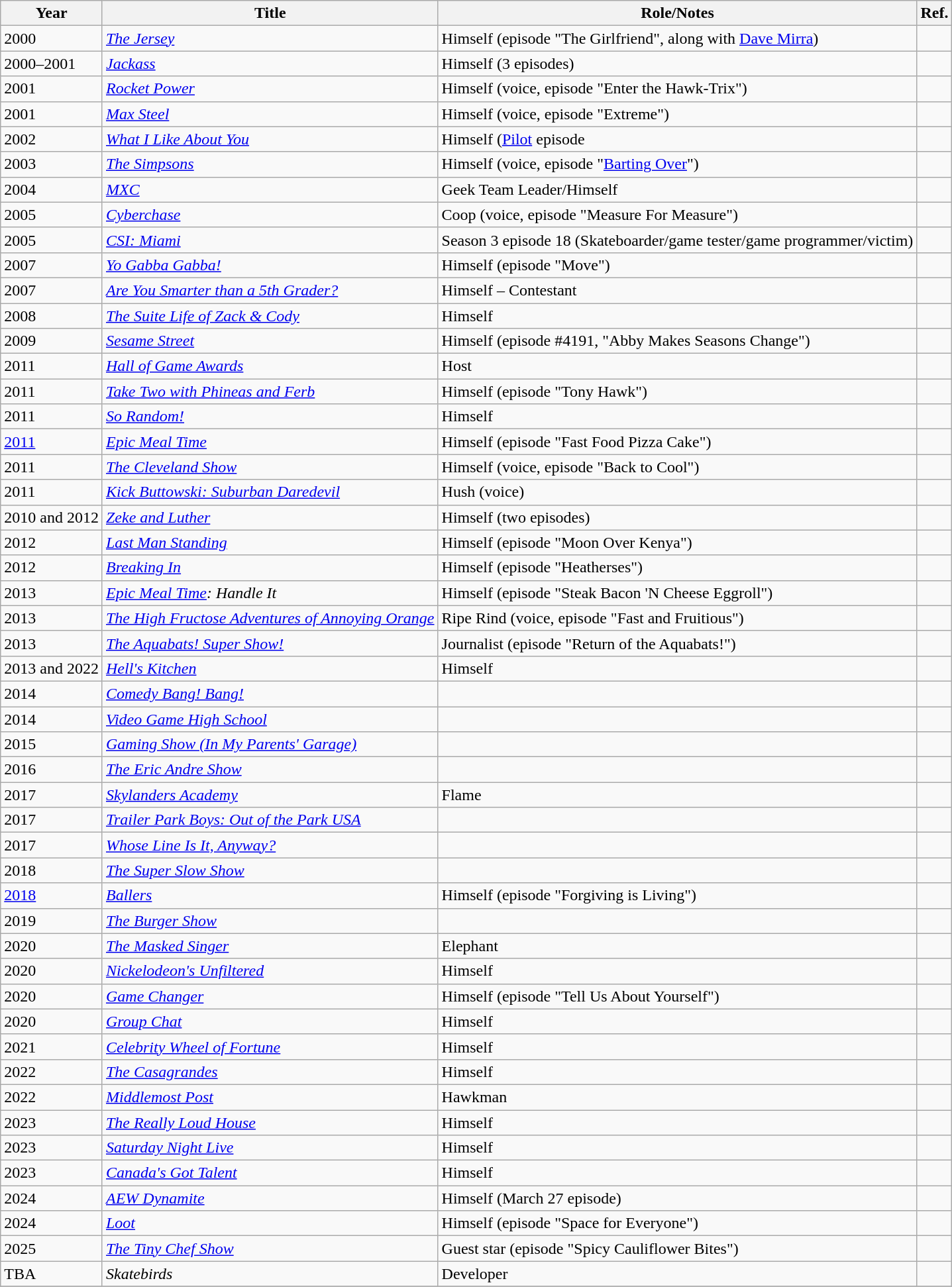<table class="wikitable">
<tr>
<th>Year</th>
<th>Title</th>
<th>Role/Notes</th>
<th>Ref.</th>
</tr>
<tr>
<td>2000</td>
<td><em><a href='#'>The Jersey</a></em></td>
<td>Himself (episode "The Girlfriend", along with <a href='#'>Dave Mirra</a>)</td>
<td></td>
</tr>
<tr>
<td>2000–2001</td>
<td><em><a href='#'>Jackass</a></em></td>
<td>Himself (3 episodes)</td>
<td></td>
</tr>
<tr>
<td>2001</td>
<td><em><a href='#'>Rocket Power</a></em></td>
<td>Himself (voice, episode "Enter the Hawk-Trix")</td>
<td></td>
</tr>
<tr>
<td>2001</td>
<td><a href='#'><em>Max Steel</em></a></td>
<td>Himself (voice, episode "Extreme")</td>
<td></td>
</tr>
<tr>
<td>2002</td>
<td><em><a href='#'>What I Like About You</a></em></td>
<td>Himself (<a href='#'>Pilot</a> episode</td>
<td></td>
</tr>
<tr>
<td>2003</td>
<td><em><a href='#'>The Simpsons</a></em></td>
<td>Himself (voice, episode "<a href='#'>Barting Over</a>")</td>
<td></td>
</tr>
<tr>
<td>2004</td>
<td><em><a href='#'>MXC</a></em></td>
<td>Geek Team Leader/Himself</td>
<td></td>
</tr>
<tr>
<td>2005</td>
<td><em><a href='#'>Cyberchase</a></em></td>
<td>Coop (voice, episode "Measure For Measure")</td>
<td></td>
</tr>
<tr>
<td>2005</td>
<td><em><a href='#'>CSI: Miami</a></em></td>
<td>Season 3 episode 18 (Skateboarder/game tester/game programmer/victim)</td>
<td></td>
</tr>
<tr>
<td>2007</td>
<td><em><a href='#'>Yo Gabba Gabba!</a></em></td>
<td>Himself (episode "Move")</td>
<td></td>
</tr>
<tr>
<td>2007</td>
<td><em><a href='#'>Are You Smarter than a 5th Grader?</a></em></td>
<td>Himself – Contestant</td>
<td></td>
</tr>
<tr>
<td>2008</td>
<td><em><a href='#'>The Suite Life of Zack & Cody</a></em></td>
<td>Himself</td>
<td></td>
</tr>
<tr>
<td>2009</td>
<td><em><a href='#'>Sesame Street</a></em></td>
<td>Himself (episode #4191, "Abby Makes Seasons Change")</td>
<td></td>
</tr>
<tr>
<td>2011</td>
<td><em><a href='#'>Hall of Game Awards</a></em></td>
<td>Host</td>
<td></td>
</tr>
<tr>
<td>2011</td>
<td><em><a href='#'>Take Two with Phineas and Ferb</a></em></td>
<td>Himself (episode "Tony Hawk")</td>
<td></td>
</tr>
<tr>
<td>2011</td>
<td><em><a href='#'>So Random!</a></em></td>
<td>Himself</td>
<td></td>
</tr>
<tr>
<td><a href='#'>2011</a></td>
<td><em><a href='#'>Epic Meal Time</a></em></td>
<td>Himself (episode "Fast Food Pizza Cake")</td>
<td></td>
</tr>
<tr>
<td>2011</td>
<td><em><a href='#'>The Cleveland Show</a></em></td>
<td>Himself (voice, episode "Back to Cool")</td>
<td></td>
</tr>
<tr>
<td>2011</td>
<td><em><a href='#'>Kick Buttowski: Suburban Daredevil</a></em></td>
<td>Hush (voice)</td>
<td></td>
</tr>
<tr>
<td>2010 and 2012</td>
<td><em><a href='#'>Zeke and Luther</a></em></td>
<td>Himself (two episodes)</td>
<td></td>
</tr>
<tr>
<td>2012</td>
<td><a href='#'><em>Last Man Standing</em></a></td>
<td>Himself (episode "Moon Over Kenya")</td>
<td></td>
</tr>
<tr>
<td>2012</td>
<td><em><a href='#'>Breaking In</a></em></td>
<td>Himself (episode "Heatherses")</td>
<td></td>
</tr>
<tr>
<td>2013</td>
<td><em><a href='#'>Epic Meal Time</a>: Handle It</em></td>
<td>Himself (episode "Steak Bacon 'N Cheese Eggroll")</td>
<td></td>
</tr>
<tr>
<td>2013</td>
<td><em><a href='#'>The High Fructose Adventures of Annoying Orange</a></em></td>
<td>Ripe Rind (voice, episode "Fast and Fruitious")</td>
<td></td>
</tr>
<tr>
<td>2013</td>
<td><em><a href='#'>The Aquabats! Super Show!</a></em></td>
<td>Journalist (episode "Return of the Aquabats!")</td>
<td></td>
</tr>
<tr>
<td>2013 and 2022</td>
<td><em><a href='#'>Hell's Kitchen</a></em></td>
<td>Himself</td>
<td></td>
</tr>
<tr>
<td>2014</td>
<td><em><a href='#'>Comedy Bang! Bang!</a></em></td>
<td></td>
<td></td>
</tr>
<tr>
<td>2014</td>
<td><em><a href='#'>Video Game High School</a></em></td>
<td></td>
<td></td>
</tr>
<tr>
<td>2015</td>
<td><em><a href='#'>Gaming Show (In My Parents' Garage)</a></em></td>
<td></td>
<td></td>
</tr>
<tr>
<td>2016</td>
<td><em><a href='#'>The Eric Andre Show</a></em></td>
<td></td>
<td></td>
</tr>
<tr>
<td>2017</td>
<td><em><a href='#'>Skylanders Academy</a></em></td>
<td>Flame</td>
<td></td>
</tr>
<tr>
<td>2017</td>
<td><em><a href='#'>Trailer Park Boys: Out of the Park USA</a></em></td>
<td></td>
<td></td>
</tr>
<tr>
<td>2017</td>
<td><em><a href='#'>Whose Line Is It, Anyway?</a></em></td>
<td></td>
<td></td>
</tr>
<tr>
<td>2018</td>
<td><em><a href='#'>The Super Slow Show</a></em></td>
<td></td>
<td></td>
</tr>
<tr>
<td><a href='#'>2018</a></td>
<td><em><a href='#'>Ballers</a></em></td>
<td>Himself (episode "Forgiving is Living")</td>
<td></td>
</tr>
<tr>
<td>2019</td>
<td><em><a href='#'>The Burger Show</a></em></td>
<td></td>
<td></td>
</tr>
<tr>
<td>2020</td>
<td><em><a href='#'>The Masked Singer</a></em></td>
<td>Elephant</td>
<td></td>
</tr>
<tr>
<td>2020</td>
<td><em><a href='#'>Nickelodeon's Unfiltered</a></em></td>
<td>Himself</td>
<td></td>
</tr>
<tr>
<td>2020</td>
<td><em><a href='#'>Game Changer</a></em></td>
<td>Himself (episode "Tell Us About Yourself")</td>
<td></td>
</tr>
<tr>
<td>2020</td>
<td><em><a href='#'>Group Chat</a></em></td>
<td>Himself</td>
<td></td>
</tr>
<tr>
<td>2021</td>
<td><em><a href='#'>Celebrity Wheel of Fortune</a></em></td>
<td>Himself</td>
<td></td>
</tr>
<tr>
<td>2022</td>
<td><em><a href='#'>The Casagrandes</a></em></td>
<td>Himself</td>
<td></td>
</tr>
<tr>
<td>2022</td>
<td><em><a href='#'>Middlemost Post</a></em></td>
<td>Hawkman</td>
<td></td>
</tr>
<tr>
<td>2023</td>
<td><em><a href='#'>The Really Loud House</a></em></td>
<td>Himself</td>
<td></td>
</tr>
<tr>
<td>2023</td>
<td><em><a href='#'>Saturday Night Live</a></em></td>
<td>Himself</td>
<td></td>
</tr>
<tr>
<td>2023</td>
<td><em><a href='#'>Canada's Got Talent</a></em></td>
<td>Himself</td>
<td></td>
</tr>
<tr>
<td>2024</td>
<td><em><a href='#'>AEW Dynamite</a></em></td>
<td>Himself (March 27 episode)</td>
<td></td>
</tr>
<tr>
<td>2024</td>
<td><a href='#'><em>Loot</em></a></td>
<td>Himself (episode "Space for Everyone")</td>
<td></td>
</tr>
<tr>
<td>2025</td>
<td><a href='#'><em>The Tiny Chef Show</em></a></td>
<td>Guest star (episode "Spicy Cauliflower Bites")</td>
<td></td>
</tr>
<tr>
<td>TBA</td>
<td><em>Skatebirds</em></td>
<td>Developer</td>
<td></td>
</tr>
<tr>
</tr>
</table>
